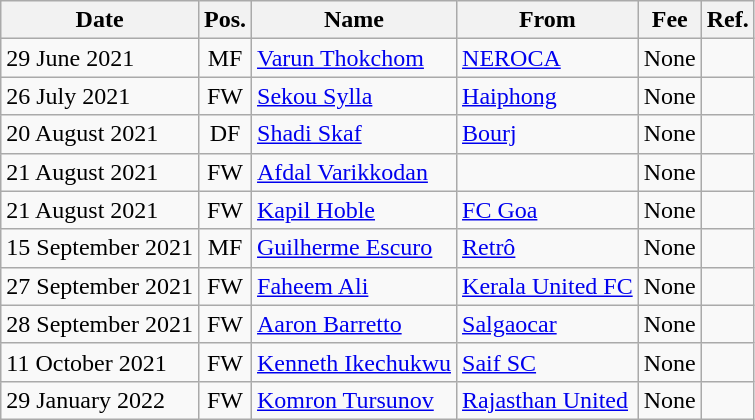<table class="wikitable sortable">
<tr>
<th>Date</th>
<th>Pos.</th>
<th>Name</th>
<th>From</th>
<th>Fee</th>
<th>Ref.</th>
</tr>
<tr>
<td>29 June 2021</td>
<td style="text-align:center;">MF</td>
<td style="text-align:left;"> <a href='#'>Varun Thokchom</a></td>
<td style="text-align:left;"> <a href='#'>NEROCA</a></td>
<td>None</td>
<td></td>
</tr>
<tr>
<td>26 July 2021</td>
<td style="text-align:center;">FW</td>
<td style="text-align:left;"> <a href='#'>Sekou Sylla</a></td>
<td style="text-align:left;"> <a href='#'>Haiphong</a></td>
<td>None</td>
<td></td>
</tr>
<tr>
<td>20 August 2021</td>
<td style="text-align:center;">DF</td>
<td style="text-align:left;"> <a href='#'>Shadi Skaf</a></td>
<td style="text-align:left;"> <a href='#'>Bourj</a></td>
<td>None</td>
<td></td>
</tr>
<tr>
<td>21 August 2021</td>
<td style="text-align:center;">FW</td>
<td style="text-align:left;"> <a href='#'>Afdal Varikkodan</a></td>
<td style="text-align:left;"></td>
<td>None</td>
<td></td>
</tr>
<tr>
<td>21 August 2021</td>
<td style="text-align:center;">FW</td>
<td style="text-align:left;"> <a href='#'>Kapil Hoble</a></td>
<td style="text-align:left;"> <a href='#'>FC Goa</a></td>
<td>None</td>
<td></td>
</tr>
<tr>
<td>15 September 2021</td>
<td style="text-align:center;">MF</td>
<td style="text-align:left;"> <a href='#'>Guilherme Escuro</a></td>
<td style="text-align:left;"> <a href='#'>Retrô</a></td>
<td>None</td>
<td></td>
</tr>
<tr>
<td>27 September 2021</td>
<td style="text-align:center;">FW</td>
<td style="text-align:left;"> <a href='#'>Faheem Ali</a></td>
<td style="text-align:left;"> <a href='#'>Kerala United FC</a></td>
<td>None</td>
<td></td>
</tr>
<tr>
<td>28 September 2021</td>
<td style="text-align:center;">FW</td>
<td style="text-align:left;"> <a href='#'>Aaron Barretto</a></td>
<td style="text-align:left;"> <a href='#'>Salgaocar</a></td>
<td>None</td>
<td></td>
</tr>
<tr>
<td>11 October 2021</td>
<td style="text-align:center;">FW</td>
<td style="text-align:left;"> <a href='#'>Kenneth Ikechukwu</a></td>
<td style="text-align:left;"> <a href='#'>Saif SC</a></td>
<td>None</td>
<td></td>
</tr>
<tr>
<td>29 January 2022</td>
<td style="text-align:center;">FW</td>
<td style="text-align:left;"> <a href='#'>Komron Tursunov</a></td>
<td style="text-align:left;"> <a href='#'>Rajasthan United</a></td>
<td>None</td>
<td></td>
</tr>
</table>
